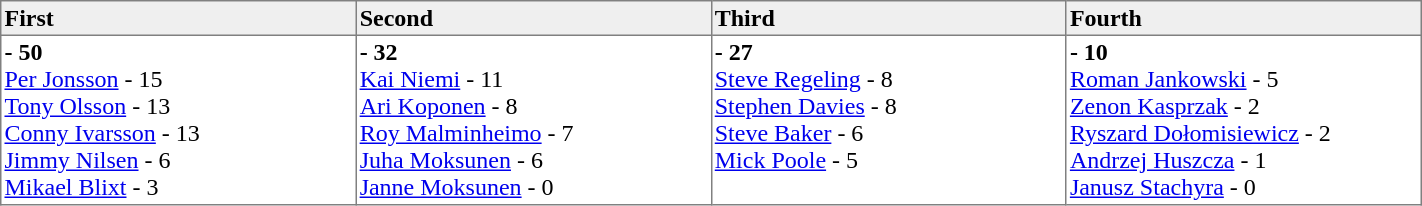<table border=1 cellpadding=2 cellspacing=0 width=75% style="border-collapse:collapse">
<tr align=left style="background:#efefef;">
<th width=20%>First</th>
<th width=20%>Second</th>
<th width=20%>Third</th>
<th width=20%>Fourth</th>
</tr>
<tr align=left>
<td valign=top><strong> - 50</strong><br><a href='#'>Per Jonsson</a> - 15 <br><a href='#'>Tony Olsson</a> - 13 <br><a href='#'>Conny Ivarsson</a> - 13 <br><a href='#'>Jimmy Nilsen</a> - 6 <br><a href='#'>Mikael Blixt</a> - 3</td>
<td valign=top><strong> - 32</strong><br><a href='#'>Kai Niemi</a> - 11 <br><a href='#'>Ari Koponen</a> - 8 <br><a href='#'>Roy Malminheimo</a> - 7 <br><a href='#'>Juha Moksunen</a> - 6 <br><a href='#'>Janne Moksunen</a> - 0</td>
<td valign=top><strong> - 27</strong><br><a href='#'>Steve Regeling</a> - 8 <br><a href='#'>Stephen Davies</a> - 8 <br><a href='#'>Steve Baker</a> - 6 <br><a href='#'>Mick Poole</a> - 5</td>
<td valign=top><strong> - 10</strong><br><a href='#'>Roman Jankowski</a> - 5 <br><a href='#'>Zenon Kasprzak</a> - 2 <br><a href='#'>Ryszard Dołomisiewicz</a> - 2 <br><a href='#'>Andrzej Huszcza</a> - 1 <br><a href='#'>Janusz Stachyra</a> - 0</td>
</tr>
</table>
